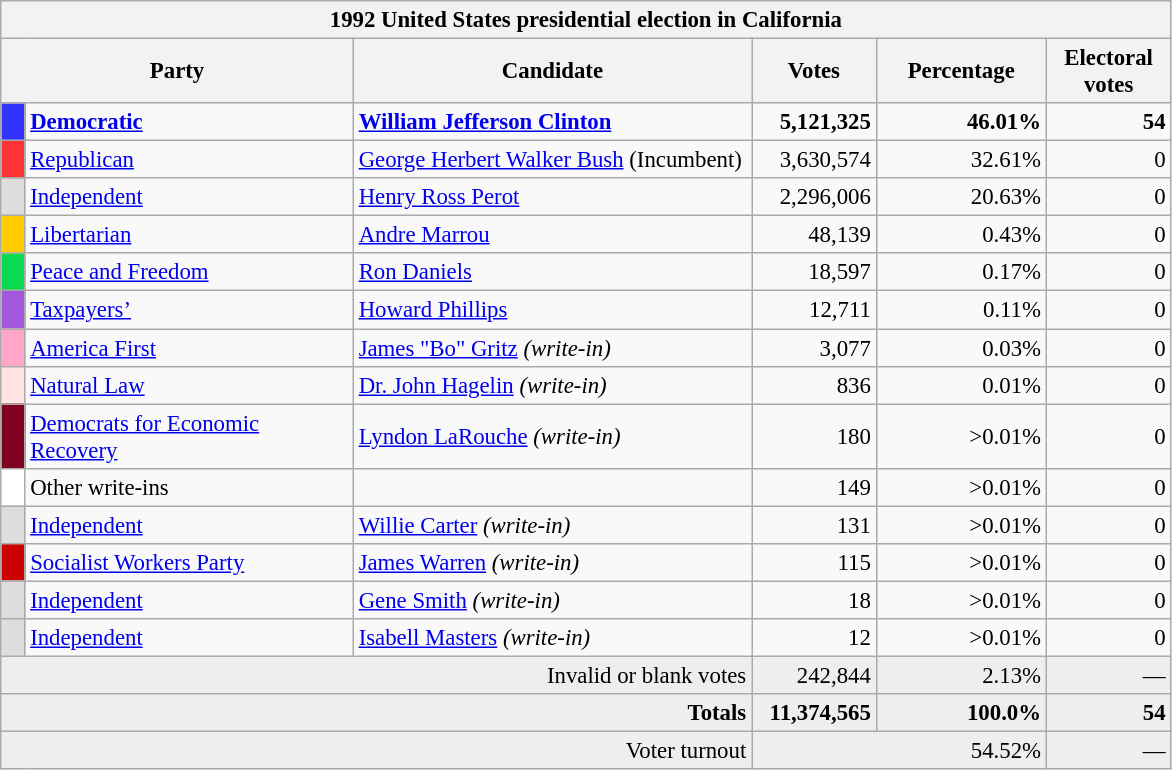<table class="wikitable" style="font-size: 95%;">
<tr>
<th colspan="6">1992 United States presidential election in California</th>
</tr>
<tr>
<th colspan="2" style="width: 15em">Party</th>
<th style="width: 17em">Candidate</th>
<th style="width: 5em">Votes</th>
<th style="width: 7em">Percentage</th>
<th style="width: 5em">Electoral votes</th>
</tr>
<tr>
<th style="background-color:#3333FF; width: 3px"></th>
<td style="width: 130px"><strong><a href='#'>Democratic</a></strong></td>
<td><strong><a href='#'>William Jefferson Clinton</a></strong></td>
<td align="right"><strong>5,121,325</strong></td>
<td align="right"><strong>46.01%</strong></td>
<td align="right"><strong>54</strong></td>
</tr>
<tr>
<th style="background-color:#FF3333; width: 3px"></th>
<td style="width: 130px"><a href='#'>Republican</a></td>
<td><a href='#'>George Herbert Walker Bush</a> (Incumbent)</td>
<td align="right">3,630,574</td>
<td align="right">32.61%</td>
<td align="right">0</td>
</tr>
<tr>
<th style="background-color:#DDDDDD; width: 3px"></th>
<td style="width: 130px"><a href='#'>Independent</a></td>
<td><a href='#'>Henry Ross Perot</a></td>
<td align="right">2,296,006</td>
<td align="right">20.63%</td>
<td align="right">0</td>
</tr>
<tr>
<th style="background-color:#FFCC00; width: 3px"></th>
<td style="width: 130px"><a href='#'>Libertarian</a></td>
<td><a href='#'>Andre Marrou</a></td>
<td align="right">48,139</td>
<td align="right">0.43%</td>
<td align="right">0</td>
</tr>
<tr>
<th style="background-color:#0bda51; width: 3px"></th>
<td style="width: 130px"><a href='#'>Peace and Freedom</a></td>
<td><a href='#'>Ron Daniels</a></td>
<td align="right">18,597</td>
<td align="right">0.17%</td>
<td align="right">0</td>
</tr>
<tr>
<th style="background-color:#A356DE; width: 3px"></th>
<td style="width: 130px"><a href='#'>Taxpayers’</a></td>
<td><a href='#'>Howard Phillips</a></td>
<td align="right">12,711</td>
<td align="right">0.11%</td>
<td align="right">0</td>
</tr>
<tr>
<th style="background-color:#FFA6C9; width: 3px"></th>
<td style="width: 130px"><a href='#'>America First</a></td>
<td><a href='#'>James "Bo" Gritz</a> <em>(write-in)</em></td>
<td align="right">3,077</td>
<td align="right">0.03%</td>
<td align="right">0</td>
</tr>
<tr>
<th style="background-color:#ffe4e1; width: 3px"></th>
<td style="width: 130px"><a href='#'>Natural Law</a></td>
<td><a href='#'>Dr. John Hagelin</a> <em>(write-in)</em></td>
<td align="right">836</td>
<td align="right">0.01%</td>
<td align="right">0</td>
</tr>
<tr>
<th style="background-color:#800020; width: 3px"></th>
<td style="width: 130px"><a href='#'>Democrats for Economic Recovery</a></td>
<td><a href='#'>Lyndon LaRouche</a> <em>(write-in)</em></td>
<td align="right">180</td>
<td align="right">>0.01%</td>
<td align="right">0</td>
</tr>
<tr>
<th style="background-color:#FFFFFF; width: 3px"></th>
<td style="width: 130px">Other write-ins</td>
<td></td>
<td align="right">149</td>
<td align="right">>0.01%</td>
<td align="right">0</td>
</tr>
<tr>
<th style="background-color:#DDDDDD; width: 3px"></th>
<td style="width: 130px"><a href='#'>Independent</a></td>
<td><a href='#'>Willie Carter</a> <em>(write-in)</em></td>
<td align="right">131</td>
<td align="right">>0.01%</td>
<td align="right">0</td>
</tr>
<tr>
<th style="background-color:#c00; width: 3px"></th>
<td style="width: 130px"><a href='#'>Socialist Workers Party</a></td>
<td><a href='#'>James Warren</a> <em>(write-in)</em></td>
<td align="right">115</td>
<td align="right">>0.01%</td>
<td align="right">0</td>
</tr>
<tr>
<th style="background-color:#DDDDDD; width: 3px"></th>
<td style="width: 130px"><a href='#'>Independent</a></td>
<td><a href='#'>Gene Smith</a> <em>(write-in)</em></td>
<td align="right">18</td>
<td align="right">>0.01%</td>
<td align="right">0</td>
</tr>
<tr>
<th style="background-color:#DDDDDD; width: 3px"></th>
<td style="width: 130px"><a href='#'>Independent</a></td>
<td><a href='#'>Isabell Masters</a> <em>(write-in)</em></td>
<td align="right">12</td>
<td align="right">>0.01%</td>
<td align="right">0</td>
</tr>
<tr bgcolor="#EEEEEE">
<td colspan="3" align="right">Invalid or blank votes</td>
<td align="right">242,844</td>
<td align="right">2.13%</td>
<td align="right">—</td>
</tr>
<tr bgcolor="#EEEEEE">
<td colspan="3" align="right"><strong>Totals</strong></td>
<td align="right"><strong>11,374,565</strong></td>
<td align="right"><strong>100.0%</strong></td>
<td align="right"><strong>54</strong></td>
</tr>
<tr bgcolor="#EEEEEE">
<td colspan="3" align="right">Voter turnout</td>
<td colspan="2" align="right">54.52%</td>
<td align="right">—</td>
</tr>
</table>
